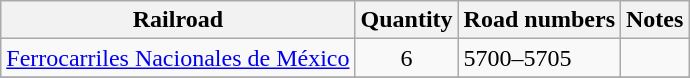<table class="wikitable">
<tr>
<th>Railroad</th>
<th>Quantity</th>
<th>Road numbers</th>
<th>Notes</th>
</tr>
<tr>
<td><a href='#'>Ferrocarriles Nacionales de México</a></td>
<td style="text-align:center;">6</td>
<td>5700–5705</td>
<td></td>
</tr>
<tr>
</tr>
</table>
